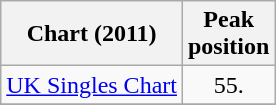<table class="wikitable">
<tr>
<th>Chart (2011)</th>
<th>Peak<br>position</th>
</tr>
<tr>
<td><a href='#'>UK Singles Chart</a></td>
<td style="text-align:center;">55.</td>
</tr>
<tr>
</tr>
</table>
